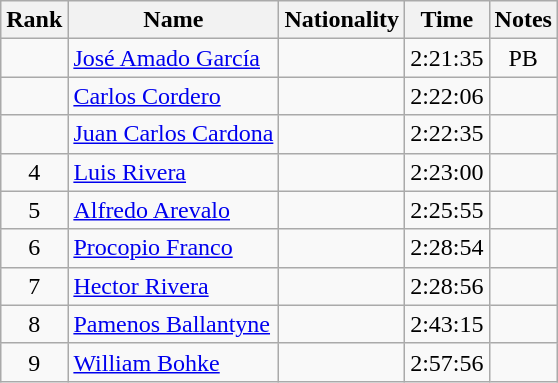<table class="wikitable sortable" style="text-align:center">
<tr>
<th>Rank</th>
<th>Name</th>
<th>Nationality</th>
<th>Time</th>
<th>Notes</th>
</tr>
<tr>
<td></td>
<td align=left><a href='#'>José Amado García</a></td>
<td align=left></td>
<td>2:21:35</td>
<td>PB</td>
</tr>
<tr>
<td></td>
<td align=left><a href='#'>Carlos Cordero</a></td>
<td align=left></td>
<td>2:22:06</td>
<td></td>
</tr>
<tr>
<td></td>
<td align=left><a href='#'>Juan Carlos Cardona</a></td>
<td align=left></td>
<td>2:22:35</td>
<td></td>
</tr>
<tr>
<td>4</td>
<td align=left><a href='#'>Luis Rivera</a></td>
<td align=left></td>
<td>2:23:00</td>
<td></td>
</tr>
<tr>
<td>5</td>
<td align=left><a href='#'>Alfredo Arevalo</a></td>
<td align=left></td>
<td>2:25:55</td>
<td></td>
</tr>
<tr>
<td>6</td>
<td align=left><a href='#'>Procopio Franco</a></td>
<td align=left></td>
<td>2:28:54</td>
<td></td>
</tr>
<tr>
<td>7</td>
<td align=left><a href='#'>Hector Rivera</a></td>
<td align=left></td>
<td>2:28:56</td>
<td></td>
</tr>
<tr>
<td>8</td>
<td align=left><a href='#'>Pamenos Ballantyne</a></td>
<td align=left></td>
<td>2:43:15</td>
<td></td>
</tr>
<tr>
<td>9</td>
<td align=left><a href='#'>William Bohke</a></td>
<td align=left></td>
<td>2:57:56</td>
<td></td>
</tr>
</table>
